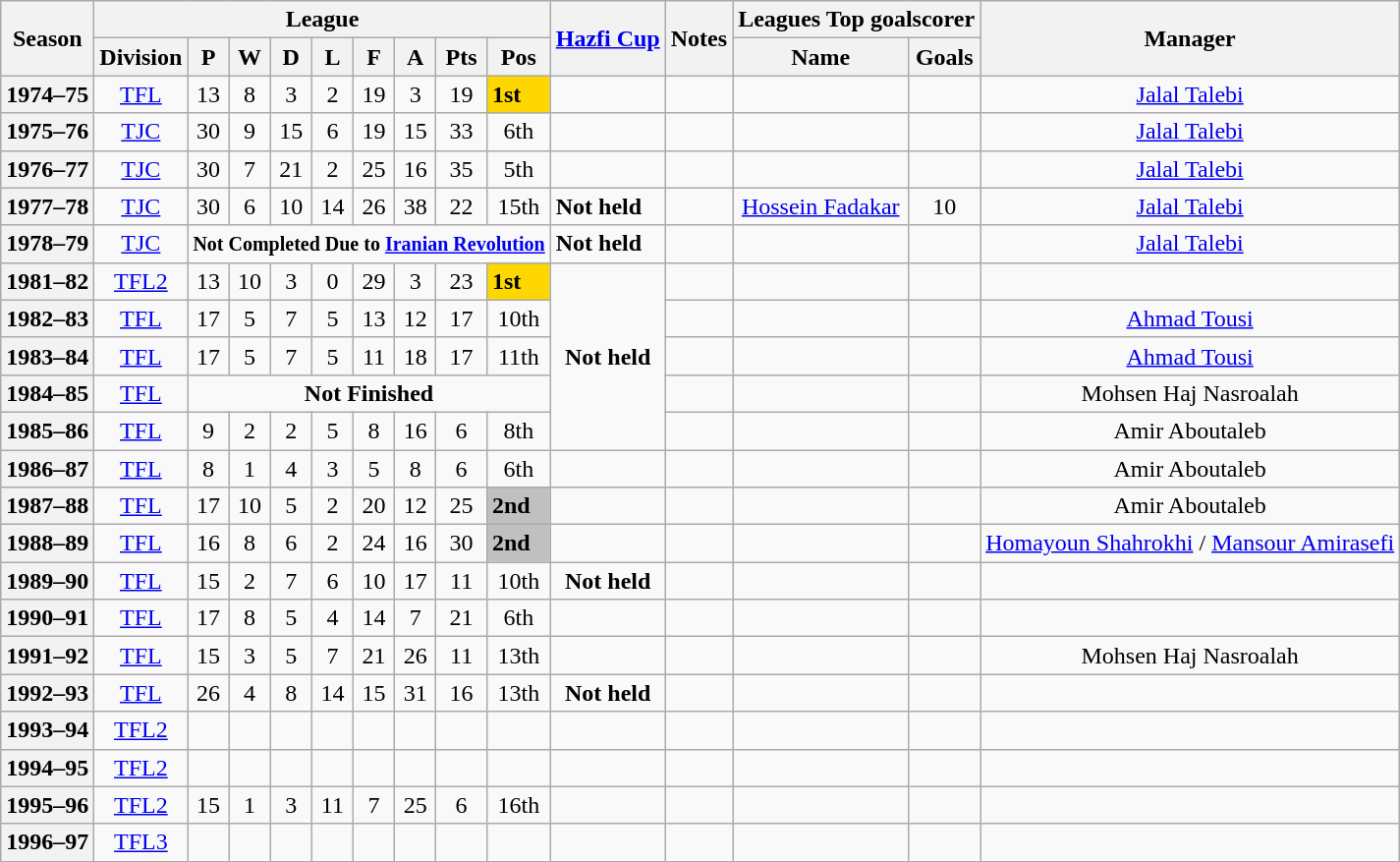<table class="wikitable" style="text-align: center">
<tr>
<th rowspan=2>Season</th>
<th colspan=9>League</th>
<th rowspan=2><a href='#'>Hazfi Cup</a></th>
<th rowspan=2>Notes</th>
<th colspan=2>Leagues Top goalscorer</th>
<th rowspan=2>Manager</th>
</tr>
<tr>
<th>Division</th>
<th>P</th>
<th>W</th>
<th>D</th>
<th>L</th>
<th>F</th>
<th>A</th>
<th>Pts</th>
<th>Pos</th>
<th>Name</th>
<th>Goals</th>
</tr>
<tr>
<th>1974–75</th>
<td><a href='#'>TFL</a></td>
<td>13</td>
<td>8</td>
<td>3</td>
<td>2</td>
<td>19</td>
<td>3</td>
<td>19</td>
<td align=left bgcolor=gold><strong>1st</strong></td>
<td align=left></td>
<td></td>
<td align=left></td>
<td></td>
<td><a href='#'>Jalal Talebi</a></td>
</tr>
<tr>
<th>1975–76</th>
<td><a href='#'>TJC</a></td>
<td>30</td>
<td>9</td>
<td>15</td>
<td>6</td>
<td>19</td>
<td>15</td>
<td>33</td>
<td>6th</td>
<td align=left></td>
<td></td>
<td align=left></td>
<td></td>
<td><a href='#'>Jalal Talebi</a></td>
</tr>
<tr>
<th>1976–77</th>
<td><a href='#'>TJC</a></td>
<td>30</td>
<td>7</td>
<td>21</td>
<td>2</td>
<td>25</td>
<td>16</td>
<td>35</td>
<td>5th</td>
<td align=left></td>
<td></td>
<td></td>
<td></td>
<td><a href='#'>Jalal Talebi</a></td>
</tr>
<tr>
<th>1977–78</th>
<td><a href='#'>TJC</a></td>
<td>30</td>
<td>6</td>
<td>10</td>
<td>14</td>
<td>26</td>
<td>38</td>
<td>22</td>
<td>15th</td>
<td align=left><strong>Not held</strong></td>
<td align=left></td>
<td><a href='#'>Hossein Fadakar</a></td>
<td>10</td>
<td><a href='#'>Jalal Talebi</a></td>
</tr>
<tr>
<th>1978–79</th>
<td><a href='#'>TJC</a></td>
<td colspan=8><small><strong>Not Completed Due to <a href='#'>Iranian Revolution</a></strong></small></td>
<td align=left><strong>Not held</strong></td>
<td></td>
<td></td>
<td></td>
<td><a href='#'>Jalal Talebi</a></td>
</tr>
<tr>
<th>1981–82</th>
<td><a href='#'>TFL2</a></td>
<td>13</td>
<td>10</td>
<td>3</td>
<td>0</td>
<td>29</td>
<td>3</td>
<td>23</td>
<td align=left bgcolor=gold><strong>1st</strong></td>
<td rowspan="5" style="text-align:center;"><strong>Not held</strong></td>
<td></td>
<td></td>
<td></td>
<td></td>
</tr>
<tr>
<th>1982–83</th>
<td><a href='#'>TFL</a></td>
<td>17</td>
<td>5</td>
<td>7</td>
<td>5</td>
<td>13</td>
<td>12</td>
<td>17</td>
<td>10th</td>
<td align=left></td>
<td></td>
<td></td>
<td><a href='#'>Ahmad Tousi</a></td>
</tr>
<tr>
<th>1983–84</th>
<td><a href='#'>TFL</a></td>
<td>17</td>
<td>5</td>
<td>7</td>
<td>5</td>
<td>11</td>
<td>18</td>
<td>17</td>
<td>11th</td>
<td align=left></td>
<td></td>
<td></td>
<td><a href='#'>Ahmad Tousi</a></td>
</tr>
<tr>
<th>1984–85</th>
<td><a href='#'>TFL</a></td>
<td colspan=8><strong> Not Finished</strong></td>
<td align=left></td>
<td></td>
<td></td>
<td>Mohsen Haj Nasroalah</td>
</tr>
<tr>
<th>1985–86</th>
<td><a href='#'>TFL</a></td>
<td>9</td>
<td>2</td>
<td>2</td>
<td>5</td>
<td>8</td>
<td>16</td>
<td>6</td>
<td>8th</td>
<td></td>
<td align=left></td>
<td></td>
<td>Amir Aboutaleb</td>
</tr>
<tr>
<th>1986–87</th>
<td><a href='#'>TFL</a></td>
<td>8</td>
<td>1</td>
<td>4</td>
<td>3</td>
<td>5</td>
<td>8</td>
<td>6</td>
<td>6th</td>
<td></td>
<td></td>
<td></td>
<td></td>
<td>Amir Aboutaleb</td>
</tr>
<tr>
<th>1987–88</th>
<td><a href='#'>TFL</a></td>
<td>17</td>
<td>10</td>
<td>5</td>
<td>2</td>
<td>20</td>
<td>12</td>
<td>25</td>
<td align=left bgcolor=silver><strong>2nd</strong></td>
<td></td>
<td align=left></td>
<td align=left></td>
<td></td>
<td>Amir Aboutaleb</td>
</tr>
<tr>
<th>1988–89</th>
<td><a href='#'>TFL</a></td>
<td>16</td>
<td>8</td>
<td>6</td>
<td>2</td>
<td>24</td>
<td>16</td>
<td>30</td>
<td align=left bgcolor=silver><strong>2nd</strong></td>
<td></td>
<td align=left></td>
<td></td>
<td></td>
<td><a href='#'>Homayoun Shahrokhi</a> / <a href='#'>Mansour Amirasefi</a></td>
</tr>
<tr>
<th>1989–90</th>
<td><a href='#'>TFL</a></td>
<td>15</td>
<td>2</td>
<td>7</td>
<td>6</td>
<td>10</td>
<td>17</td>
<td>11</td>
<td>10th</td>
<td><strong>Not held</strong></td>
<td></td>
<td></td>
<td></td>
<td></td>
</tr>
<tr>
<th>1990–91</th>
<td><a href='#'>TFL</a></td>
<td>17</td>
<td>8</td>
<td>5</td>
<td>4</td>
<td>14</td>
<td>7</td>
<td>21</td>
<td>6th</td>
<td></td>
<td></td>
<td></td>
<td></td>
<td></td>
</tr>
<tr>
<th>1991–92</th>
<td><a href='#'>TFL</a></td>
<td>15</td>
<td>3</td>
<td>5</td>
<td>7</td>
<td>21</td>
<td>26</td>
<td>11</td>
<td>13th</td>
<td></td>
<td align=left></td>
<td align=left></td>
<td></td>
<td>Mohsen Haj Nasroalah</td>
</tr>
<tr>
<th>1992–93</th>
<td><a href='#'>TFL</a></td>
<td>26</td>
<td>4</td>
<td>8</td>
<td>14</td>
<td>15</td>
<td>31</td>
<td>16</td>
<td>13th</td>
<td><strong>Not held</strong></td>
<td></td>
<td></td>
<td></td>
<td></td>
</tr>
<tr>
<th>1993–94</th>
<td><a href='#'>TFL2</a></td>
<td></td>
<td></td>
<td></td>
<td></td>
<td></td>
<td></td>
<td></td>
<td></td>
<td align=left></td>
<td></td>
<td align=left></td>
<td></td>
<td></td>
</tr>
<tr>
<th>1994–95</th>
<td><a href='#'>TFL2</a></td>
<td></td>
<td></td>
<td></td>
<td></td>
<td></td>
<td></td>
<td></td>
<td></td>
<td align=left></td>
<td></td>
<td align=left></td>
<td></td>
<td></td>
</tr>
<tr>
<th>1995–96</th>
<td><a href='#'>TFL2</a></td>
<td>15</td>
<td>1</td>
<td>3</td>
<td>11</td>
<td>7</td>
<td>25</td>
<td>6</td>
<td>16th</td>
<td align=left></td>
<td></td>
<td align=left></td>
<td></td>
<td></td>
</tr>
<tr>
<th>1996–97</th>
<td><a href='#'>TFL3</a></td>
<td></td>
<td></td>
<td></td>
<td></td>
<td></td>
<td></td>
<td></td>
<td></td>
<td align=left></td>
<td></td>
<td align=left></td>
<td></td>
<td></td>
</tr>
<tr>
</tr>
</table>
